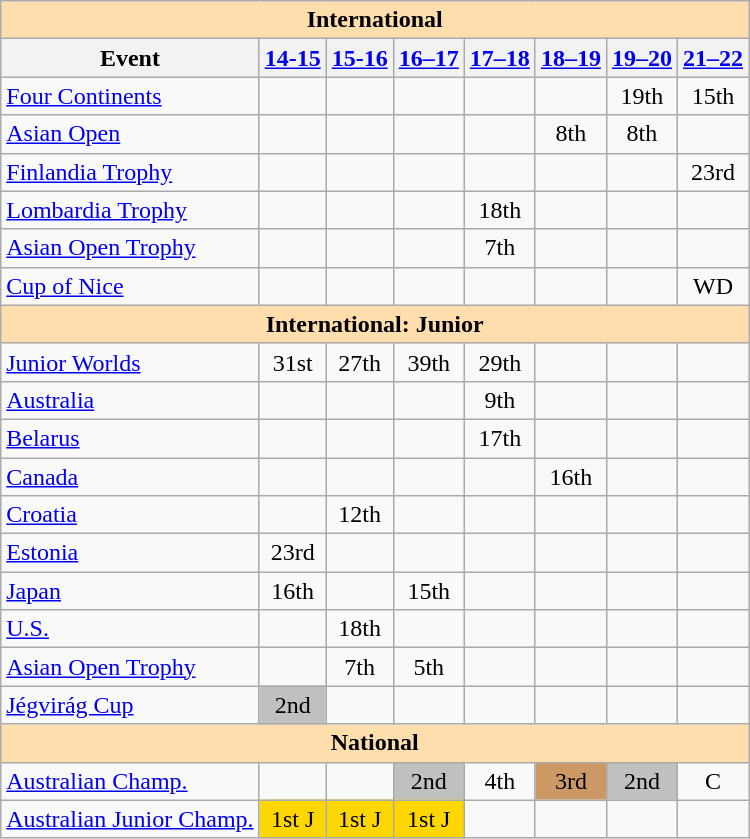<table class="wikitable" style="text-align:center">
<tr>
<th colspan="8" style="background-color: #ffdead; " align="center">International</th>
</tr>
<tr>
<th>Event</th>
<th><a href='#'>14-15</a></th>
<th><a href='#'>15-16</a></th>
<th><a href='#'>16–17</a></th>
<th><a href='#'>17–18</a></th>
<th><a href='#'>18–19</a></th>
<th><a href='#'>19–20</a></th>
<th><a href='#'>21–22</a></th>
</tr>
<tr>
<td align=left><a href='#'>Four Continents</a></td>
<td></td>
<td></td>
<td></td>
<td></td>
<td></td>
<td>19th</td>
<td>15th</td>
</tr>
<tr>
<td align=left> <a href='#'>Asian Open</a></td>
<td></td>
<td></td>
<td></td>
<td></td>
<td>8th</td>
<td>8th</td>
<td></td>
</tr>
<tr>
<td align=left> <a href='#'>Finlandia Trophy</a></td>
<td></td>
<td></td>
<td></td>
<td></td>
<td></td>
<td></td>
<td>23rd</td>
</tr>
<tr>
<td align=left> <a href='#'>Lombardia Trophy</a></td>
<td></td>
<td></td>
<td></td>
<td>18th</td>
<td></td>
<td></td>
<td></td>
</tr>
<tr>
<td align=left><a href='#'>Asian Open Trophy</a></td>
<td></td>
<td></td>
<td></td>
<td>7th</td>
<td></td>
<td></td>
<td></td>
</tr>
<tr>
<td align="left"><a href='#'>Cup of Nice</a></td>
<td></td>
<td></td>
<td></td>
<td></td>
<td></td>
<td></td>
<td>WD</td>
</tr>
<tr>
<th colspan="8" style="background-color: #ffdead; " align="center">International: Junior</th>
</tr>
<tr>
<td align=left><a href='#'>Junior Worlds</a></td>
<td>31st</td>
<td>27th</td>
<td>39th</td>
<td>29th</td>
<td></td>
<td></td>
<td></td>
</tr>
<tr>
<td align=left> <a href='#'>Australia</a></td>
<td></td>
<td></td>
<td></td>
<td>9th</td>
<td></td>
<td></td>
<td></td>
</tr>
<tr>
<td align=left> <a href='#'>Belarus</a></td>
<td></td>
<td></td>
<td></td>
<td>17th</td>
<td></td>
<td></td>
<td></td>
</tr>
<tr>
<td align=left> <a href='#'>Canada</a></td>
<td></td>
<td></td>
<td></td>
<td></td>
<td>16th</td>
<td></td>
<td></td>
</tr>
<tr>
<td align=left> <a href='#'>Croatia</a></td>
<td></td>
<td>12th</td>
<td></td>
<td></td>
<td></td>
<td></td>
<td></td>
</tr>
<tr>
<td align=left> <a href='#'>Estonia</a></td>
<td>23rd</td>
<td></td>
<td></td>
<td></td>
<td></td>
<td></td>
<td></td>
</tr>
<tr>
<td align=left> <a href='#'>Japan</a></td>
<td>16th</td>
<td></td>
<td>15th</td>
<td></td>
<td></td>
<td></td>
<td></td>
</tr>
<tr>
<td align=left> <a href='#'>U.S.</a></td>
<td></td>
<td>18th</td>
<td></td>
<td></td>
<td></td>
<td></td>
<td></td>
</tr>
<tr>
<td align=left><a href='#'>Asian Open Trophy</a></td>
<td></td>
<td>7th</td>
<td>5th</td>
<td></td>
<td></td>
<td></td>
<td></td>
</tr>
<tr>
<td align=left><a href='#'>Jégvirág Cup</a></td>
<td bgcolor="silver">2nd</td>
<td></td>
<td></td>
<td></td>
<td></td>
<td></td>
<td></td>
</tr>
<tr>
<th colspan="8" style="background-color: #ffdead; " align="center">National</th>
</tr>
<tr>
<td align="left"><a href='#'>Australian Champ.</a></td>
<td></td>
<td></td>
<td bgcolor="silver">2nd</td>
<td>4th</td>
<td bgcolor="cc9966">3rd</td>
<td bgcolor="silver">2nd</td>
<td>C</td>
</tr>
<tr>
<td align="left"><a href='#'>Australian Junior Champ.</a></td>
<td bgcolor="gold">1st J</td>
<td bgcolor="gold">1st J</td>
<td bgcolor="gold">1st J</td>
<td></td>
<td></td>
<td></td>
<td></td>
</tr>
</table>
